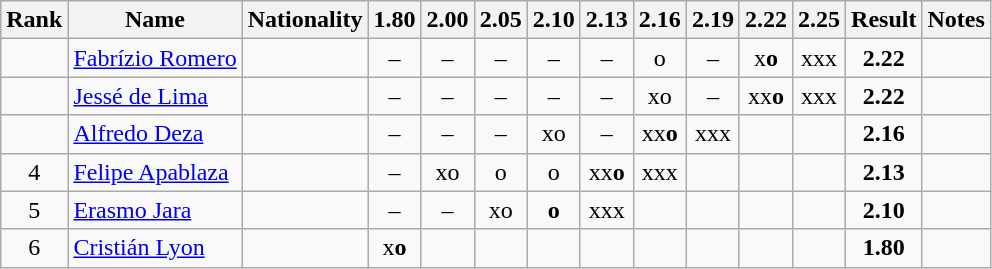<table class="wikitable sortable" style="text-align:center">
<tr>
<th>Rank</th>
<th>Name</th>
<th>Nationality</th>
<th>1.80</th>
<th>2.00</th>
<th>2.05</th>
<th>2.10</th>
<th>2.13</th>
<th>2.16</th>
<th>2.19</th>
<th>2.22</th>
<th>2.25</th>
<th>Result</th>
<th>Notes</th>
</tr>
<tr>
<td></td>
<td align=left><a href='#'>Fabrízio Romero</a></td>
<td align=left></td>
<td>–</td>
<td>–</td>
<td>–</td>
<td>–</td>
<td>–</td>
<td>o</td>
<td>–</td>
<td>x<strong>o</strong></td>
<td>xxx</td>
<td><strong>2.22</strong></td>
<td></td>
</tr>
<tr>
<td></td>
<td align=left><a href='#'>Jessé de Lima</a></td>
<td align=left></td>
<td>–</td>
<td>–</td>
<td>–</td>
<td>–</td>
<td>–</td>
<td>xo</td>
<td>–</td>
<td>xx<strong>o</strong></td>
<td>xxx</td>
<td><strong>2.22</strong></td>
<td></td>
</tr>
<tr>
<td></td>
<td align=left><a href='#'>Alfredo Deza</a></td>
<td align=left></td>
<td>–</td>
<td>–</td>
<td>–</td>
<td>xo</td>
<td>–</td>
<td>xx<strong>o</strong></td>
<td>xxx</td>
<td></td>
<td></td>
<td><strong>2.16</strong></td>
<td></td>
</tr>
<tr>
<td>4</td>
<td align=left><a href='#'>Felipe Apablaza</a></td>
<td align=left></td>
<td>–</td>
<td>xo</td>
<td>o</td>
<td>o</td>
<td>xx<strong>o</strong></td>
<td>xxx</td>
<td></td>
<td></td>
<td></td>
<td><strong>2.13</strong></td>
<td></td>
</tr>
<tr>
<td>5</td>
<td align=left><a href='#'>Erasmo Jara</a></td>
<td align=left></td>
<td>–</td>
<td>–</td>
<td>xo</td>
<td><strong>o</strong></td>
<td>xxx</td>
<td></td>
<td></td>
<td></td>
<td></td>
<td><strong>2.10</strong></td>
<td></td>
</tr>
<tr>
<td>6</td>
<td align=left><a href='#'>Cristián Lyon</a></td>
<td align=left></td>
<td>x<strong>o</strong></td>
<td></td>
<td></td>
<td></td>
<td></td>
<td></td>
<td></td>
<td></td>
<td></td>
<td><strong>1.80</strong></td>
<td></td>
</tr>
</table>
